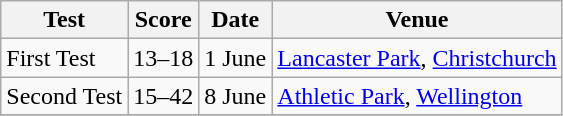<table class="wikitable">
<tr>
<th>Test</th>
<th>Score</th>
<th>Date</th>
<th>Venue</th>
</tr>
<tr>
<td>First Test</td>
<td align=center>13–18</td>
<td>1 June</td>
<td><a href='#'>Lancaster Park</a>, <a href='#'>Christchurch</a></td>
</tr>
<tr>
<td>Second Test</td>
<td align=center>15–42</td>
<td>8 June</td>
<td><a href='#'>Athletic Park</a>, <a href='#'>Wellington</a></td>
</tr>
<tr>
</tr>
</table>
